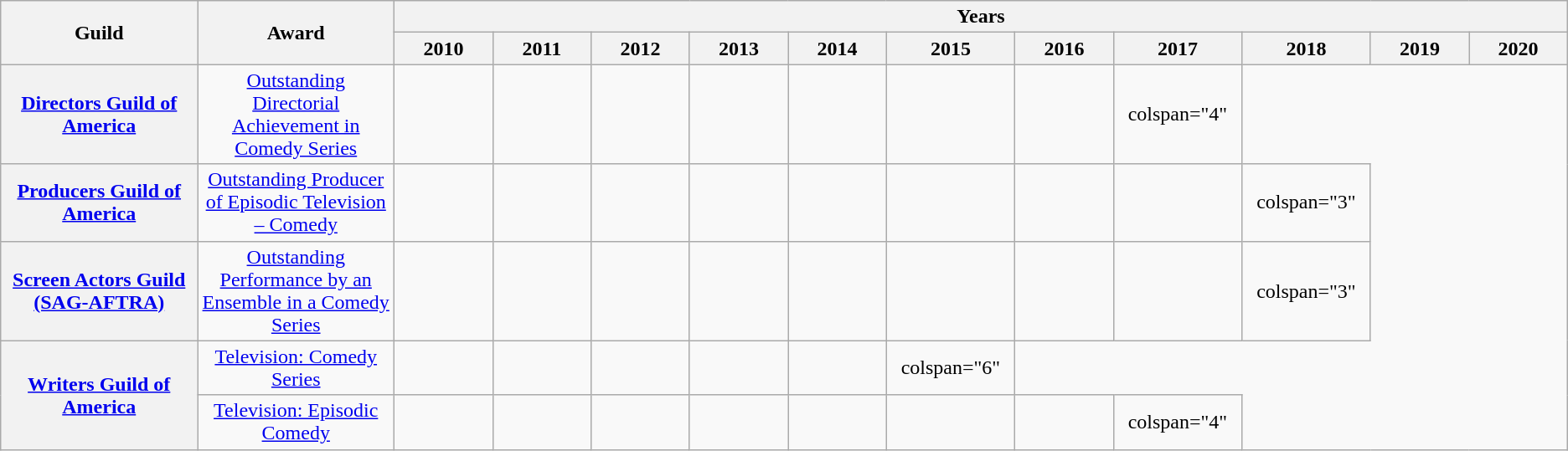<table class="wikitable sortable plainrowheaders" style="text-align:center" summary="15 wins from 43 nominations">
<tr>
<th scope="col" rowspan="2" style="width:10%;">Guild</th>
<th scope="col" rowspan="2" style="width:10%;">Award</th>
<th scope="col" colspan="11">Years</th>
</tr>
<tr>
<th scope="col" style="width:5%;">2010</th>
<th scope="col" style="width:5%;">2011</th>
<th scope="col" style="width:5%;">2012</th>
<th scope="col" style="width:5%;">2013</th>
<th scope="col" style="width:5%;">2014</th>
<th scope="col" style="width:5%;">2015</th>
<th scope="col" style="width:5%;">2016</th>
<th scope="col" style="width:5%;">2017</th>
<th scope="col" style="width:5%;" class="unsortable">2018</th>
<th scope="col" style="width:5%;" class="unsortable">2019</th>
<th scope="col" style="width:5%;" class="unsortable">2020</th>
</tr>
<tr>
<th scope="row"><a href='#'>Directors Guild of America</a></th>
<td><a href='#'>Outstanding Directorial Achievement in Comedy Series</a></td>
<td></td>
<td></td>
<td></td>
<td></td>
<td></td>
<td></td>
<td></td>
<td>colspan="4" </td>
</tr>
<tr>
<th scope="row"><a href='#'>Producers Guild of America</a></th>
<td><a href='#'>Outstanding Producer of Episodic Television – Comedy</a></td>
<td></td>
<td></td>
<td></td>
<td></td>
<td></td>
<td></td>
<td></td>
<td></td>
<td>colspan="3" </td>
</tr>
<tr>
<th scope="row"><a href='#'>Screen Actors Guild (SAG-AFTRA)</a></th>
<td><a href='#'>Outstanding Performance by an Ensemble in a Comedy Series</a></td>
<td></td>
<td></td>
<td></td>
<td></td>
<td></td>
<td></td>
<td></td>
<td></td>
<td>colspan="3" </td>
</tr>
<tr>
<th scope="rowgroup" rowspan="2"><a href='#'>Writers Guild of America</a></th>
<td><a href='#'>Television: Comedy Series</a></td>
<td></td>
<td></td>
<td></td>
<td></td>
<td></td>
<td>colspan="6" </td>
</tr>
<tr>
<td><a href='#'>Television: Episodic Comedy</a></td>
<td></td>
<td></td>
<td></td>
<td></td>
<td></td>
<td></td>
<td></td>
<td>colspan="4" </td>
</tr>
</table>
